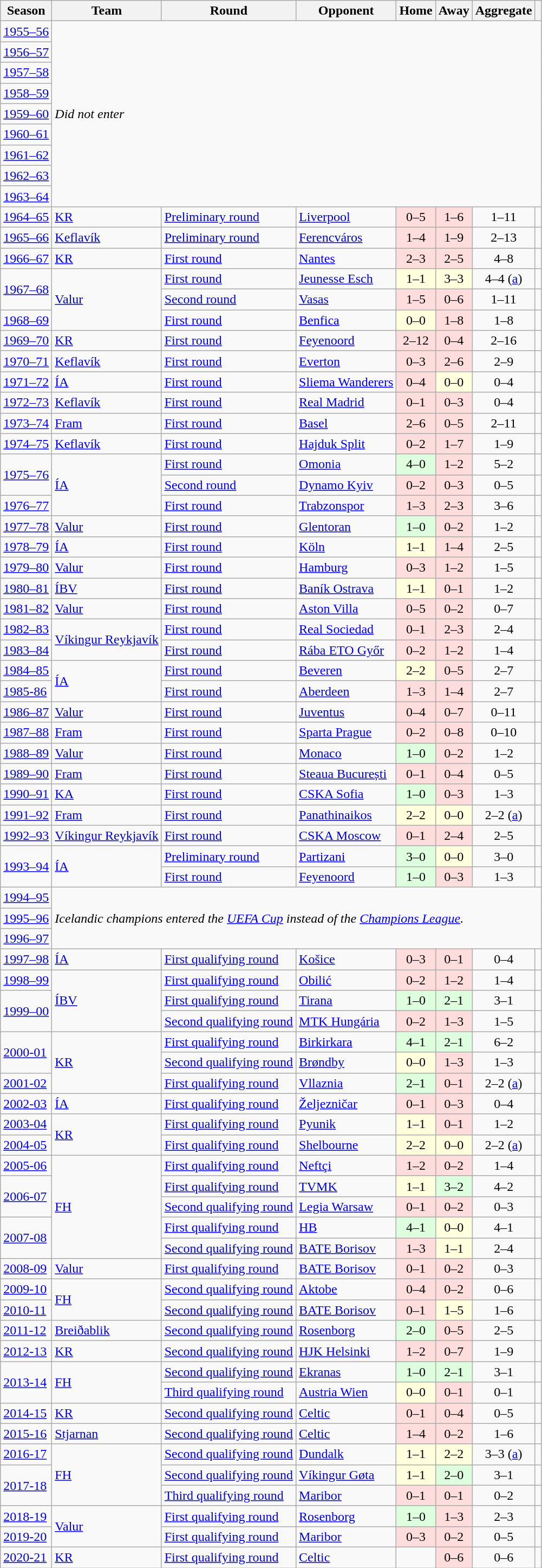<table class="wikitable">
<tr>
<th>Season</th>
<th>Team</th>
<th>Round</th>
<th>Opponent</th>
<th>Home</th>
<th>Away</th>
<th>Aggregate</th>
<th></th>
</tr>
<tr>
<td><a href='#'>1955–56</a></td>
<td rowspan="9" colspan="7"><em>Did not enter</em></td>
</tr>
<tr>
<td><a href='#'>1956–57</a></td>
</tr>
<tr>
<td><a href='#'>1957–58</a></td>
</tr>
<tr>
<td><a href='#'>1958–59</a></td>
</tr>
<tr>
<td><a href='#'>1959–60</a></td>
</tr>
<tr>
<td><a href='#'>1960–61</a></td>
</tr>
<tr>
<td><a href='#'>1961–62</a></td>
</tr>
<tr>
<td><a href='#'>1962–63</a></td>
</tr>
<tr>
<td><a href='#'>1963–64</a></td>
</tr>
<tr>
<td><a href='#'>1964–65</a></td>
<td><a href='#'>KR</a></td>
<td><a href='#'>Preliminary round</a></td>
<td> <a href='#'>Liverpool</a></td>
<td bgcolor="#FFDDDD" style="text-align:center;">0–5</td>
<td bgcolor="#FFDDDD" style="text-align:center;">1–6</td>
<td style="text-align:center;">1–11</td>
<td></td>
</tr>
<tr>
<td><a href='#'>1965–66</a></td>
<td><a href='#'>Keflavík</a></td>
<td><a href='#'>Preliminary round</a></td>
<td> <a href='#'>Ferencváros</a></td>
<td bgcolor="#FFDDDD" style="text-align:center;">1–4</td>
<td bgcolor="#FFDDDD" style="text-align:center;">1–9</td>
<td style="text-align:center;">2–13</td>
<td></td>
</tr>
<tr>
<td><a href='#'>1966–67</a></td>
<td><a href='#'>KR</a></td>
<td><a href='#'>First round</a></td>
<td> <a href='#'>Nantes</a></td>
<td bgcolor="#FFDDDD" style="text-align:center;">2–3</td>
<td bgcolor="#FFDDDD" style="text-align:center;">2–5</td>
<td style="text-align:center;">4–8</td>
<td></td>
</tr>
<tr>
<td rowspan="2"><a href='#'>1967–68</a></td>
<td rowspan="3"><a href='#'>Valur</a></td>
<td><a href='#'>First round</a></td>
<td> <a href='#'>Jeunesse Esch</a></td>
<td bgcolor="#FFFFDD" style="text-align:center;">1–1</td>
<td bgcolor="#FFFFDD" style="text-align:center;">3–3</td>
<td style="text-align:center;">4–4 (<a href='#'>a</a>)</td>
<td></td>
</tr>
<tr>
<td><a href='#'>Second round</a></td>
<td> <a href='#'>Vasas</a></td>
<td bgcolor="#FFDDDD" style="text-align:center;">1–5</td>
<td bgcolor="#FFDDDD" style="text-align:center;">0–6</td>
<td style="text-align:center;">1–11</td>
<td></td>
</tr>
<tr>
<td><a href='#'>1968–69</a></td>
<td><a href='#'>First round</a></td>
<td> <a href='#'>Benfica</a></td>
<td bgcolor="#FFFFDD" style="text-align:center;">0–0</td>
<td bgcolor="#FFDDDD" style="text-align:center;">1–8</td>
<td style="text-align:center;">1–8</td>
<td></td>
</tr>
<tr>
<td><a href='#'>1969–70</a></td>
<td><a href='#'>KR</a></td>
<td><a href='#'>First round</a></td>
<td> <a href='#'>Feyenoord</a></td>
<td bgcolor="#FFDDDD" style="text-align:center;">2–12</td>
<td bgcolor="#FFDDDD" style="text-align:center;">0–4</td>
<td style="text-align:center;">2–16</td>
<td></td>
</tr>
<tr>
<td><a href='#'>1970–71</a></td>
<td><a href='#'>Keflavík</a></td>
<td><a href='#'>First round</a></td>
<td> <a href='#'>Everton</a></td>
<td bgcolor="#FFDDDD" style="text-align:center;">0–3</td>
<td bgcolor="#FFDDDD" style="text-align:center;">2–6</td>
<td style="text-align:center;">2–9</td>
<td></td>
</tr>
<tr>
<td><a href='#'>1971–72</a></td>
<td><a href='#'>ÍA</a></td>
<td><a href='#'>First round</a></td>
<td> <a href='#'>Sliema Wanderers</a></td>
<td bgcolor="#FFDDDD" style="text-align:center;">0–4</td>
<td bgcolor="#FFFFDD" style="text-align:center;">0–0</td>
<td style="text-align:center;">0–4</td>
<td></td>
</tr>
<tr>
<td><a href='#'>1972–73</a></td>
<td><a href='#'>Keflavík</a></td>
<td><a href='#'>First round</a></td>
<td> <a href='#'>Real Madrid</a></td>
<td bgcolor="#FFDDDD" style="text-align:center;">0–1</td>
<td bgcolor="#FFDDDD" style="text-align:center;">0–3</td>
<td style="text-align:center;">0–4</td>
<td></td>
</tr>
<tr>
<td><a href='#'>1973–74</a></td>
<td><a href='#'>Fram</a></td>
<td><a href='#'>First round</a></td>
<td> <a href='#'>Basel</a></td>
<td bgcolor="#FFDDDD" style="text-align:center;">2–6</td>
<td bgcolor="#FFDDDD" style="text-align:center;">0–5</td>
<td style="text-align:center;">2–11</td>
<td></td>
</tr>
<tr>
<td><a href='#'>1974–75</a></td>
<td><a href='#'>Keflavík</a></td>
<td><a href='#'>First round</a></td>
<td> <a href='#'>Hajduk Split</a></td>
<td bgcolor="#FFDDDD" style="text-align:center;">0–2</td>
<td bgcolor="#FFDDDD" style="text-align:center;">1–7</td>
<td style="text-align:center;">1–9</td>
<td></td>
</tr>
<tr>
<td rowspan="2"><a href='#'>1975–76</a></td>
<td rowspan="3"><a href='#'>ÍA</a></td>
<td><a href='#'>First round</a></td>
<td> <a href='#'>Omonia</a></td>
<td bgcolor="#DDFFDD" style="text-align:center;">4–0</td>
<td bgcolor="#FFDDDD" style="text-align:center;">1–2</td>
<td style="text-align:center;">5–2</td>
<td></td>
</tr>
<tr>
<td><a href='#'>Second round</a></td>
<td> <a href='#'>Dynamo Kyiv</a></td>
<td bgcolor="#FFDDDD" style="text-align:center;">0–2</td>
<td bgcolor="#FFDDDD" style="text-align:center;">0–3</td>
<td style="text-align:center;">0–5</td>
<td></td>
</tr>
<tr>
<td><a href='#'>1976–77</a></td>
<td><a href='#'>First round</a></td>
<td> <a href='#'>Trabzonspor</a></td>
<td bgcolor="#FFDDDD" style="text-align:center;">1–3</td>
<td bgcolor="#FFDDDD" style="text-align:center;">2–3</td>
<td style="text-align:center;">3–6</td>
<td></td>
</tr>
<tr>
<td><a href='#'>1977–78</a></td>
<td><a href='#'>Valur</a></td>
<td><a href='#'>First round</a></td>
<td> <a href='#'>Glentoran</a></td>
<td bgcolor="#DDFFDD" style="text-align:center;">1–0</td>
<td bgcolor="#FFDDDD" style="text-align:center;">0–2</td>
<td style="text-align:center;">1–2</td>
<td></td>
</tr>
<tr>
<td><a href='#'>1978–79</a></td>
<td><a href='#'>ÍA</a></td>
<td><a href='#'>First round</a></td>
<td> <a href='#'>Köln</a></td>
<td bgcolor="#FFFFDD" style="text-align:center;">1–1</td>
<td bgcolor="#FFDDDD" style="text-align:center;">1–4</td>
<td style="text-align:center;">2–5</td>
<td></td>
</tr>
<tr>
<td><a href='#'>1979–80</a></td>
<td><a href='#'>Valur</a></td>
<td><a href='#'>First round</a></td>
<td> <a href='#'>Hamburg</a></td>
<td bgcolor="#FFDDDD" style="text-align:center;">0–3</td>
<td bgcolor="#FFDDDD" style="text-align:center;">1–2</td>
<td style="text-align:center;">1–5</td>
<td></td>
</tr>
<tr>
<td><a href='#'>1980–81</a></td>
<td><a href='#'>ÍBV</a></td>
<td><a href='#'>First round</a></td>
<td> <a href='#'>Baník Ostrava</a></td>
<td bgcolor="#FFFFDD" style="text-align:center;">1–1</td>
<td bgcolor="#FFDDDD" style="text-align:center;">0–1</td>
<td style="text-align:center;">1–2</td>
<td></td>
</tr>
<tr>
<td><a href='#'>1981–82</a></td>
<td><a href='#'>Valur</a></td>
<td><a href='#'>First round</a></td>
<td> <a href='#'>Aston Villa</a></td>
<td bgcolor="#FFDDDD" style="text-align:center;">0–5</td>
<td bgcolor="#FFDDDD" style="text-align:center;">0–2</td>
<td style="text-align:center;">0–7</td>
<td></td>
</tr>
<tr>
<td><a href='#'>1982–83</a></td>
<td rowspan="2"> <a href='#'>Víkingur Reykjavík</a></td>
<td><a href='#'>First round</a></td>
<td> <a href='#'>Real Sociedad</a></td>
<td bgcolor="#FFDDDD" style="text-align:center;">0–1</td>
<td bgcolor="#FFDDDD" style="text-align:center;">2–3</td>
<td style="text-align:center;">2–4</td>
<td></td>
</tr>
<tr>
<td><a href='#'>1983–84</a></td>
<td><a href='#'>First round</a></td>
<td> <a href='#'>Rába ETO Győr</a></td>
<td bgcolor="#FFDDDD" style="text-align:center;">0–2</td>
<td bgcolor="#FFDDDD" style="text-align:center;">1–2</td>
<td style="text-align:center;">1–4</td>
<td></td>
</tr>
<tr>
<td><a href='#'>1984–85</a></td>
<td rowspan="2"><a href='#'>ÍA</a></td>
<td><a href='#'>First round</a></td>
<td> <a href='#'>Beveren</a></td>
<td bgcolor="#FFFFDD" style="text-align:center;">2–2</td>
<td bgcolor="#FFDDDD" style="text-align:center;">0–5</td>
<td style="text-align:center;">2–7</td>
<td></td>
</tr>
<tr>
<td><a href='#'>1985-86</a></td>
<td><a href='#'>First round</a></td>
<td> <a href='#'>Aberdeen</a></td>
<td bgcolor="#FFDDDD" style="text-align:center;">1–3</td>
<td bgcolor="#FFDDDD" style="text-align:center;">1–4</td>
<td style="text-align:center;">2–7</td>
<td></td>
</tr>
<tr>
<td><a href='#'>1986–87</a></td>
<td><a href='#'>Valur</a></td>
<td><a href='#'>First round</a></td>
<td> <a href='#'>Juventus</a></td>
<td bgcolor="#FFDDDD" style="text-align:center;">0–4</td>
<td bgcolor="#FFDDDD" style="text-align:center;">0–7</td>
<td style="text-align:center;">0–11</td>
<td></td>
</tr>
<tr>
<td><a href='#'>1987–88</a></td>
<td><a href='#'>Fram</a></td>
<td><a href='#'>First round</a></td>
<td> <a href='#'>Sparta Prague</a></td>
<td bgcolor="#FFDDDD" style="text-align:center;">0–2</td>
<td bgcolor="#FFDDDD" style="text-align:center;">0–8</td>
<td style="text-align:center;">0–10</td>
<td></td>
</tr>
<tr>
<td><a href='#'>1988–89</a></td>
<td><a href='#'>Valur</a></td>
<td><a href='#'>First round</a></td>
<td> <a href='#'>Monaco</a></td>
<td bgcolor="#DDFFDD" style="text-align:center;">1–0</td>
<td bgcolor="#FFDDDD" style="text-align:center;">0–2</td>
<td style="text-align:center;">1–2</td>
<td></td>
</tr>
<tr>
<td><a href='#'>1989–90</a></td>
<td><a href='#'>Fram</a></td>
<td><a href='#'>First round</a></td>
<td> <a href='#'>Steaua București</a></td>
<td bgcolor="#FFDDDD" style="text-align:center;">0–1</td>
<td bgcolor="#FFDDDD" style="text-align:center;">0–4</td>
<td style="text-align:center;">0–5</td>
<td></td>
</tr>
<tr>
<td><a href='#'>1990–91</a></td>
<td> <a href='#'>KA</a></td>
<td><a href='#'>First round</a></td>
<td> <a href='#'>CSKA Sofia</a></td>
<td bgcolor="#DDFFDD" style="text-align:center;">1–0</td>
<td bgcolor="#FFDDDD" style="text-align:center;">0–3</td>
<td style="text-align:center;">1–3</td>
<td></td>
</tr>
<tr>
<td><a href='#'>1991–92</a></td>
<td><a href='#'>Fram</a></td>
<td><a href='#'>First round</a></td>
<td> <a href='#'>Panathinaikos</a></td>
<td bgcolor="#FFFFDD" style="text-align:center;">2–2</td>
<td bgcolor="#FFFFDD" style="text-align:center;">0–0</td>
<td style="text-align:center;">2–2 (<a href='#'>a</a>)</td>
<td></td>
</tr>
<tr>
<td><a href='#'>1992–93</a></td>
<td> <a href='#'>Víkingur Reykjavík</a></td>
<td><a href='#'>First round</a></td>
<td> <a href='#'>CSKA Moscow</a></td>
<td bgcolor="#FFDDDD" style="text-align:center;">0–1</td>
<td bgcolor="#FFDDDD" style="text-align:center;">2–4</td>
<td style="text-align:center;">2–5</td>
<td></td>
</tr>
<tr>
<td rowspan="2"><a href='#'>1993–94</a></td>
<td rowspan="2"><a href='#'>ÍA</a></td>
<td><a href='#'>Preliminary round</a></td>
<td> <a href='#'>Partizani</a></td>
<td bgcolor="#DDFFDD" style="text-align:center;">3–0</td>
<td bgcolor="#FFFFDD" style="text-align:center;">0–0</td>
<td style="text-align:center;">3–0</td>
<td></td>
</tr>
<tr>
<td><a href='#'>First round</a></td>
<td> <a href='#'>Feyenoord</a></td>
<td bgcolor="#DDFFDD" style="text-align:center;">1–0</td>
<td bgcolor="#FFDDDD" style="text-align:center;">0–3</td>
<td style="text-align:center;">1–3</td>
<td></td>
</tr>
<tr>
<td><a href='#'>1994–95</a></td>
<td rowspan="3" colspan="7"><em>Icelandic champions entered the <a href='#'>UEFA Cup</a> instead of the <a href='#'>Champions League</a>.</em></td>
</tr>
<tr>
<td><a href='#'>1995–96</a></td>
</tr>
<tr>
<td><a href='#'>1996–97</a></td>
</tr>
<tr>
<td><a href='#'>1997–98</a></td>
<td><a href='#'>ÍA</a></td>
<td><a href='#'>First qualifying round</a></td>
<td> <a href='#'>Košice</a></td>
<td bgcolor="#FFDDDD" style="text-align:center;">0–3</td>
<td bgcolor="#FFDDDD" style="text-align:center;">0–1</td>
<td style="text-align:center;">0–4</td>
<td></td>
</tr>
<tr>
<td><a href='#'>1998–99</a></td>
<td rowspan="3"><a href='#'>ÍBV</a></td>
<td><a href='#'>First qualifying round</a></td>
<td> <a href='#'>Obilić</a></td>
<td bgcolor="#FFDDDD" style="text-align:center;">0–2</td>
<td bgcolor="#FFDDDD" style="text-align:center;">1–2</td>
<td style="text-align:center;">1–4</td>
<td></td>
</tr>
<tr>
<td rowspan="2"><a href='#'>1999–00</a></td>
<td><a href='#'>First qualifying round</a></td>
<td> <a href='#'>Tirana</a></td>
<td bgcolor="#DDFFDD" style="text-align:center;">1–0</td>
<td bgcolor="#DDFFDD" style="text-align:center;">2–1</td>
<td style="text-align:center;">3–1</td>
<td></td>
</tr>
<tr>
<td><a href='#'>Second qualifying round</a></td>
<td> <a href='#'>MTK Hungária</a></td>
<td bgcolor="#FFDDDD" style="text-align:center;">0–2</td>
<td bgcolor="#FFDDDD" style="text-align:center;">1–3</td>
<td style="text-align:center;">1–5</td>
<td></td>
</tr>
<tr>
<td rowspan="2"><a href='#'>2000-01</a></td>
<td rowspan="3"><a href='#'>KR</a></td>
<td><a href='#'>First qualifying round</a></td>
<td> <a href='#'>Birkirkara</a></td>
<td bgcolor="#DDFFDD" style="text-align:center;">4–1</td>
<td bgcolor="#DDFFDD" style="text-align:center;">2–1</td>
<td style="text-align:center;">6–2</td>
<td></td>
</tr>
<tr>
<td><a href='#'>Second qualifying round</a></td>
<td> <a href='#'>Brøndby</a></td>
<td bgcolor="#FFFFDD" style="text-align:center;">0–0</td>
<td bgcolor="#FFDDDD" style="text-align:center;">1–3</td>
<td style="text-align:center;">1–3</td>
<td></td>
</tr>
<tr>
<td><a href='#'>2001-02</a></td>
<td><a href='#'>First qualifying round</a></td>
<td> <a href='#'>Vllaznia</a></td>
<td bgcolor="#DDFFDD" style="text-align:center;">2–1</td>
<td bgcolor="#FFDDDD" style="text-align:center;">0–1</td>
<td style="text-align:center;">2–2 (<a href='#'>a</a>)</td>
<td></td>
</tr>
<tr>
<td><a href='#'>2002-03</a></td>
<td><a href='#'>ÍA</a></td>
<td><a href='#'>First qualifying round</a></td>
<td> <a href='#'>Željezničar</a></td>
<td bgcolor="#FFDDDD" style="text-align:center;">0–1</td>
<td bgcolor="#FFDDDD" style="text-align:center;">0–3</td>
<td style="text-align:center;">0–4</td>
<td></td>
</tr>
<tr>
<td><a href='#'>2003-04</a></td>
<td rowspan="2"><a href='#'>KR</a></td>
<td><a href='#'>First qualifying round</a></td>
<td> <a href='#'>Pyunik</a></td>
<td bgcolor="#FFFFDD" style="text-align:center;">1–1</td>
<td bgcolor="#FFDDDD" style="text-align:center;">0–1</td>
<td style="text-align:center;">1–2</td>
<td></td>
</tr>
<tr>
<td><a href='#'>2004-05</a></td>
<td><a href='#'>First qualifying round</a></td>
<td> <a href='#'>Shelbourne</a></td>
<td bgcolor="#FFFFDD" style="text-align:center;">2–2</td>
<td bgcolor="#FFFFDD" style="text-align:center;">0–0</td>
<td style="text-align:center;">2–2 (<a href='#'>a</a>)</td>
<td></td>
</tr>
<tr>
<td><a href='#'>2005-06</a></td>
<td rowspan="5"><a href='#'>FH</a></td>
<td><a href='#'>First qualifying round</a></td>
<td> <a href='#'>Neftçi</a></td>
<td bgcolor="#FFDDDD" style="text-align:center;">1–2</td>
<td bgcolor="#FFDDDD" style="text-align:center;">0–2</td>
<td style="text-align:center;">1–4</td>
<td></td>
</tr>
<tr>
<td rowspan="2"><a href='#'>2006-07</a></td>
<td><a href='#'>First qualifying round</a></td>
<td> <a href='#'>TVMK</a></td>
<td bgcolor="#FFFFDD" style="text-align:center;">1–1</td>
<td bgcolor="#DDFFDD" style="text-align:center;">3–2</td>
<td style="text-align:center;">4–2</td>
<td></td>
</tr>
<tr>
<td><a href='#'>Second qualifying round</a></td>
<td> <a href='#'>Legia Warsaw</a></td>
<td bgcolor="#FFDDDD" style="text-align:center;">0–1</td>
<td bgcolor="#FFDDDD" style="text-align:center;">0–2</td>
<td style="text-align:center;">0–3</td>
<td></td>
</tr>
<tr>
<td rowspan="2"><a href='#'>2007-08</a></td>
<td><a href='#'>First qualifying round</a></td>
<td> <a href='#'>HB</a></td>
<td bgcolor="#DDFFDD" style="text-align:center;">4–1</td>
<td bgcolor="#FFFFDD" style="text-align:center;">0–0</td>
<td style="text-align:center;">4–1</td>
<td></td>
</tr>
<tr>
<td><a href='#'>Second qualifying round</a></td>
<td> <a href='#'>BATE Borisov</a></td>
<td bgcolor="#FFDDDD" style="text-align:center;">1–3</td>
<td bgcolor="#FFFFDD" style="text-align:center;">1–1</td>
<td style="text-align:center;">2–4</td>
<td></td>
</tr>
<tr>
<td><a href='#'>2008-09</a></td>
<td><a href='#'>Valur</a></td>
<td><a href='#'>First qualifying round</a></td>
<td> <a href='#'>BATE Borisov</a></td>
<td bgcolor="#FFDDDD" style="text-align:center;">0–1</td>
<td bgcolor="#FFDDDD" style="text-align:center;">0–2</td>
<td style="text-align:center;">0–3</td>
<td></td>
</tr>
<tr>
<td><a href='#'>2009-10</a></td>
<td rowspan="2"><a href='#'>FH</a></td>
<td><a href='#'>Second qualifying round</a></td>
<td> <a href='#'>Aktobe</a></td>
<td bgcolor="#FFDDDD" style="text-align:center;">0–4</td>
<td bgcolor="#FFDDDD" style="text-align:center;">0–2</td>
<td style="text-align:center;">0–6</td>
<td></td>
</tr>
<tr>
<td><a href='#'>2010-11</a></td>
<td><a href='#'>Second qualifying round</a></td>
<td> <a href='#'>BATE Borisov</a></td>
<td bgcolor="#FFDDDD" style="text-align:center;">0–1</td>
<td bgcolor="#FFFFDD" style="text-align:center;">1–5</td>
<td style="text-align:center;">1–6</td>
<td></td>
</tr>
<tr>
<td><a href='#'>2011-12</a></td>
<td><a href='#'>Breiðablik</a></td>
<td><a href='#'>Second qualifying round</a></td>
<td> <a href='#'>Rosenborg</a></td>
<td bgcolor="#DDFFDD" style="text-align:center;">2–0</td>
<td bgcolor="#FFDDDD" style="text-align:center;">0–5</td>
<td style="text-align:center;">2–5</td>
<td></td>
</tr>
<tr>
<td><a href='#'>2012-13</a></td>
<td><a href='#'>KR</a></td>
<td><a href='#'>Second qualifying round</a></td>
<td> <a href='#'>HJK Helsinki</a></td>
<td bgcolor="#FFDDDD" style="text-align:center;">1–2</td>
<td bgcolor="#FFDDDD" style="text-align:center;">0–7</td>
<td style="text-align:center;">1–9</td>
<td></td>
</tr>
<tr>
<td rowspan="2"><a href='#'>2013-14</a></td>
<td rowspan="2"><a href='#'>FH</a></td>
<td><a href='#'>Second qualifying round</a></td>
<td> <a href='#'>Ekranas</a></td>
<td bgcolor="#DDFFDD" style="text-align:center;">1–0</td>
<td bgcolor="#DDFFDD" style="text-align:center;">2–1</td>
<td style="text-align:center;">3–1</td>
<td></td>
</tr>
<tr>
<td><a href='#'>Third qualifying round</a></td>
<td> <a href='#'>Austria Wien</a></td>
<td bgcolor="#FFFFDD" style="text-align:center;">0–0</td>
<td bgcolor="#FFDDDD" style="text-align:center;">0–1</td>
<td style="text-align:center;">0–1</td>
<td></td>
</tr>
<tr>
<td><a href='#'>2014-15</a></td>
<td><a href='#'>KR</a></td>
<td><a href='#'>Second qualifying round</a></td>
<td> <a href='#'>Celtic</a></td>
<td bgcolor="#FFDDDD" style="text-align:center;">0–1</td>
<td bgcolor="#FFDDDD" style="text-align:center;">0–4</td>
<td style="text-align:center;">0–5</td>
<td></td>
</tr>
<tr>
<td><a href='#'>2015-16</a></td>
<td><a href='#'>Stjarnan</a></td>
<td><a href='#'>Second qualifying round</a></td>
<td> <a href='#'>Celtic</a></td>
<td bgcolor="#FFDDDD" style="text-align:center;">1–4</td>
<td bgcolor="#FFDDDD" style="text-align:center;">0–2</td>
<td style="text-align:center;">1–6</td>
<td></td>
</tr>
<tr>
<td><a href='#'>2016-17</a></td>
<td rowspan="3"><a href='#'>FH</a></td>
<td><a href='#'>Second qualifying round</a></td>
<td> <a href='#'>Dundalk</a></td>
<td bgcolor="#FFFFDD" style="text-align:center;">1–1</td>
<td bgcolor="#FFFFDD" style="text-align:center;">2–2</td>
<td style="text-align:center;">3–3 (<a href='#'>a</a>)</td>
<td></td>
</tr>
<tr>
<td rowspan="2"><a href='#'>2017-18</a></td>
<td><a href='#'>Second qualifying round</a></td>
<td> <a href='#'>Víkingur Gøta</a></td>
<td bgcolor="#FFFFDD" style="text-align:center;">1–1</td>
<td bgcolor="#DDFFDD" style="text-align:center;">2–0</td>
<td style="text-align:center;">3–1</td>
<td></td>
</tr>
<tr>
<td><a href='#'>Third qualifying round</a></td>
<td> <a href='#'>Maribor</a></td>
<td bgcolor="#FFDDDD" style="text-align:center;">0–1</td>
<td bgcolor="#FFDDDD" style="text-align:center;">0–1</td>
<td style="text-align:center;">0–2</td>
<td></td>
</tr>
<tr>
<td><a href='#'>2018-19</a></td>
<td rowspan="2"><a href='#'>Valur</a></td>
<td><a href='#'>First qualifying round</a></td>
<td> <a href='#'>Rosenborg</a></td>
<td bgcolor="#DDFFDD" style="text-align:center;">1–0</td>
<td bgcolor="#FFDDDD" style="text-align:center;">1–3</td>
<td style="text-align:center;">2–3</td>
<td></td>
</tr>
<tr>
<td><a href='#'>2019-20</a></td>
<td><a href='#'>First qualifying round</a></td>
<td> <a href='#'>Maribor</a></td>
<td bgcolor="#FFDDDD" style="text-align:center;">0–3</td>
<td bgcolor="#FFDDDD" style="text-align:center;">0–2</td>
<td style="text-align:center;">0–5</td>
<td></td>
</tr>
<tr>
<td><a href='#'>2020-21</a></td>
<td><a href='#'>KR</a></td>
<td><a href='#'>First qualifying round</a></td>
<td> <a href='#'>Celtic</a></td>
<td></td>
<td bgcolor="#FFDDDD" style="text-align:center;">0–6</td>
<td style="text-align:center;">0–6</td>
<td></td>
</tr>
</table>
